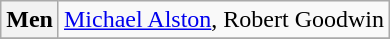<table class="wikitable">
<tr>
<th>Men</th>
<td><a href='#'>Michael Alston</a>, Robert Goodwin</td>
</tr>
<tr>
</tr>
</table>
